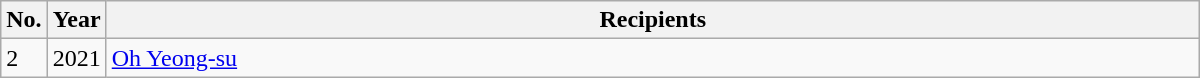<table class="wikitable" style="width:800px">
<tr>
<th width=10>No.</th>
<th width=10>Year</th>
<th>Recipients</th>
</tr>
<tr>
<td>2</td>
<td>2021</td>
<td><a href='#'>Oh Yeong-su</a></td>
</tr>
</table>
